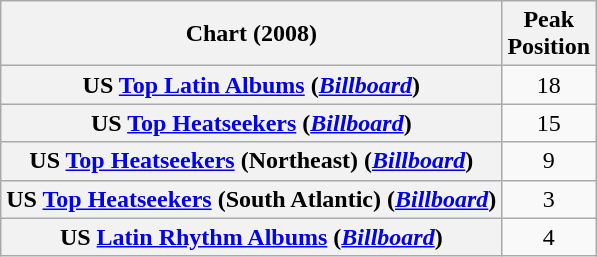<table class="wikitable plainrowheaders" style="text-align:center;">
<tr>
<th scope="col">Chart (2008)</th>
<th scope="col">Peak <br> Position</th>
</tr>
<tr>
<th scope="row">US <a href='#'>Top Latin Albums</a> (<em><a href='#'>Billboard</a></em>)</th>
<td style="text-align:center;">18</td>
</tr>
<tr>
<th scope="row">US <a href='#'>Top Heatseekers</a> (<em><a href='#'>Billboard</a></em>)</th>
<td style="text-align:center;">15</td>
</tr>
<tr>
<th scope="row">US <a href='#'>Top Heatseekers</a> (Northeast) (<em><a href='#'>Billboard</a></em>)</th>
<td style="text-align:center;">9</td>
</tr>
<tr>
<th scope="row">US <a href='#'>Top Heatseekers</a> (South Atlantic) (<em><a href='#'>Billboard</a></em>)</th>
<td style="text-align:center;">3</td>
</tr>
<tr>
<th scope="row">US <a href='#'>Latin Rhythm Albums</a> (<em><a href='#'>Billboard</a></em>)</th>
<td style="text-align:center;">4</td>
</tr>
</table>
